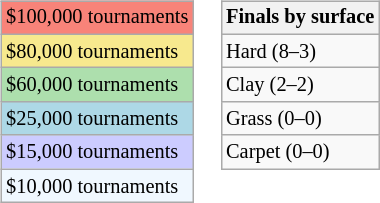<table>
<tr valign=top>
<td><br><table class="wikitable" style="font-size:85%;">
<tr style="background:#f88379;">
<td>$100,000 tournaments</td>
</tr>
<tr style="background:#f7e98e;">
<td>$80,000 tournaments</td>
</tr>
<tr style="background:#addfad;">
<td>$60,000 tournaments</td>
</tr>
<tr style="background:lightblue;">
<td>$25,000 tournaments</td>
</tr>
<tr style="background:#ccccff;">
<td>$15,000 tournaments</td>
</tr>
<tr style="background:#f0f8ff;">
<td>$10,000 tournaments</td>
</tr>
</table>
</td>
<td><br><table class=wikitable style="font-size:85%">
<tr>
<th>Finals by surface</th>
</tr>
<tr>
<td>Hard (8–3)</td>
</tr>
<tr>
<td>Clay (2–2)</td>
</tr>
<tr>
<td>Grass (0–0)</td>
</tr>
<tr>
<td>Carpet (0–0)</td>
</tr>
</table>
</td>
</tr>
</table>
